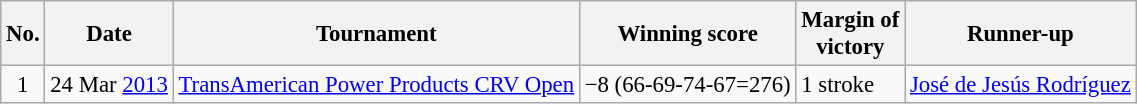<table class="wikitable" style="font-size:95%;">
<tr>
<th>No.</th>
<th>Date</th>
<th>Tournament</th>
<th>Winning score</th>
<th>Margin of<br>victory</th>
<th>Runner-up</th>
</tr>
<tr>
<td align=center>1</td>
<td align=right>24 Mar <a href='#'>2013</a></td>
<td><a href='#'>TransAmerican Power Products CRV Open</a></td>
<td>−8 (66-69-74-67=276)</td>
<td>1 stroke</td>
<td> <a href='#'>José de Jesús Rodríguez</a></td>
</tr>
</table>
